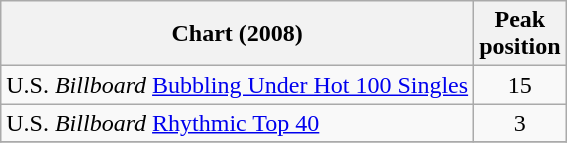<table class="wikitable">
<tr>
<th>Chart (2008)</th>
<th>Peak<br>position</th>
</tr>
<tr>
<td align="left">U.S. <em>Billboard</em> <a href='#'>Bubbling Under Hot 100 Singles</a></td>
<td align="center">15</td>
</tr>
<tr>
<td align="left">U.S. <em>Billboard</em> <a href='#'>Rhythmic Top 40</a></td>
<td align="center">3</td>
</tr>
<tr>
</tr>
</table>
